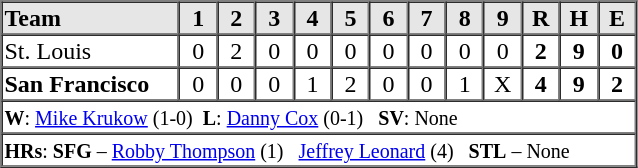<table border=1 cellspacing=0 width=425 style="margin-left:3em;">
<tr style="text-align:center; background-color:#e6e6e6;">
<th align=left width=28%>Team</th>
<th width=6%>1</th>
<th width=6%>2</th>
<th width=6%>3</th>
<th width=6%>4</th>
<th width=6%>5</th>
<th width=6%>6</th>
<th width=6%>7</th>
<th width=6%>8</th>
<th width=6%>9</th>
<th width=6%>R</th>
<th width=6%>H</th>
<th width=6%>E</th>
</tr>
<tr style="text-align:center;">
<td align=left>St. Louis</td>
<td>0</td>
<td>2</td>
<td>0</td>
<td>0</td>
<td>0</td>
<td>0</td>
<td>0</td>
<td>0</td>
<td>0</td>
<td><strong>2</strong></td>
<td><strong>9</strong></td>
<td><strong>0</strong></td>
</tr>
<tr style="text-align:center;">
<td align=left><strong>San Francisco</strong></td>
<td>0</td>
<td>0</td>
<td>0</td>
<td>1</td>
<td>2</td>
<td>0</td>
<td>0</td>
<td>1</td>
<td>X</td>
<td><strong>4</strong></td>
<td><strong>9</strong></td>
<td><strong>2</strong></td>
</tr>
<tr style="text-align:left;">
<td colspan=13><small><strong>W</strong>: <a href='#'>Mike Krukow</a> (1-0)  <strong>L</strong>: <a href='#'>Danny Cox</a> (0-1)   <strong>SV</strong>: None</small></td>
</tr>
<tr style="text-align:left;">
<td colspan=13><small><strong>HRs</strong>: <strong>SFG</strong> – <a href='#'>Robby Thompson</a> (1)   <a href='#'>Jeffrey Leonard</a> (4)   <strong>STL</strong> – None</small></td>
</tr>
</table>
